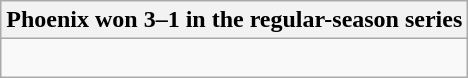<table class="wikitable collapsible collapsed">
<tr>
<th>Phoenix won 3–1 in the regular-season series</th>
</tr>
<tr>
<td><br>


</td>
</tr>
</table>
